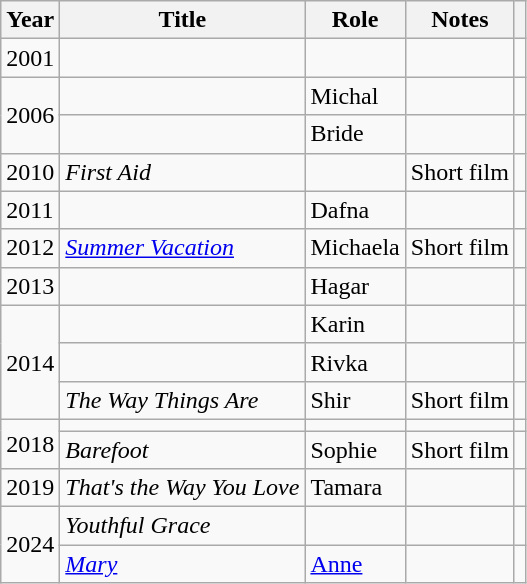<table class="wikitable plainrowheaders sortable">
<tr>
<th>Year</th>
<th>Title</th>
<th>Role</th>
<th class="unsortable">Notes</th>
<th class="unsortable"></th>
</tr>
<tr>
<td>2001</td>
<td><em></em></td>
<td></td>
<td></td>
<td></td>
</tr>
<tr>
<td rowspan="2">2006</td>
<td><em></em></td>
<td>Michal</td>
<td></td>
<td></td>
</tr>
<tr>
<td><em></em></td>
<td>Bride</td>
<td></td>
<td></td>
</tr>
<tr>
<td>2010</td>
<td><em>First Aid</em></td>
<td></td>
<td>Short film</td>
<td></td>
</tr>
<tr>
<td>2011</td>
<td><em></em></td>
<td>Dafna</td>
<td></td>
<td></td>
</tr>
<tr>
<td>2012</td>
<td><em><a href='#'>Summer Vacation</a></em></td>
<td>Michaela</td>
<td>Short film</td>
<td></td>
</tr>
<tr>
<td>2013</td>
<td><em></em></td>
<td>Hagar</td>
<td></td>
<td></td>
</tr>
<tr>
<td rowspan="3">2014</td>
<td><em></em></td>
<td>Karin</td>
<td></td>
<td></td>
</tr>
<tr>
<td><em></em></td>
<td>Rivka</td>
<td></td>
<td></td>
</tr>
<tr>
<td><em>The Way Things Are</em></td>
<td>Shir</td>
<td>Short film</td>
<td></td>
</tr>
<tr>
<td rowspan="2">2018</td>
<td><em></em></td>
<td></td>
<td></td>
<td></td>
</tr>
<tr>
<td><em>Barefoot</em></td>
<td>Sophie</td>
<td>Short film</td>
<td></td>
</tr>
<tr>
<td>2019</td>
<td><em>That's the Way You Love</em></td>
<td>Tamara</td>
<td></td>
<td></td>
</tr>
<tr>
<td rowspan="2">2024</td>
<td><em>Youthful Grace</em></td>
<td></td>
<td></td>
<td></td>
</tr>
<tr>
<td><em><a href='#'>Mary</a></em></td>
<td><a href='#'>Anne</a></td>
<td></td>
<td></td>
</tr>
</table>
